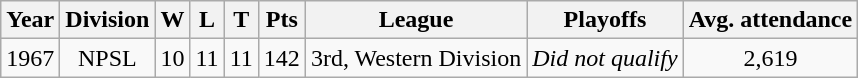<table class="wikitable" style="text-align:center">
<tr>
<th>Year</th>
<th>Division</th>
<th>W</th>
<th>L</th>
<th>T</th>
<th>Pts</th>
<th>League</th>
<th>Playoffs</th>
<th>Avg. attendance</th>
</tr>
<tr>
<td>1967</td>
<td>NPSL</td>
<td>10</td>
<td>11</td>
<td>11</td>
<td>142</td>
<td>3rd, Western Division</td>
<td><em>Did not qualify</em></td>
<td>2,619</td>
</tr>
</table>
